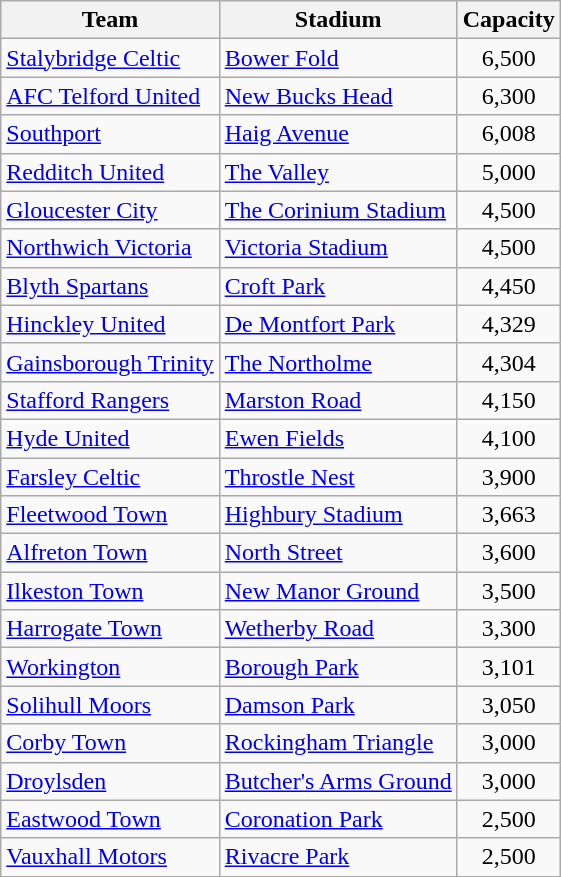<table class="wikitable sortable">
<tr>
<th>Team</th>
<th>Stadium</th>
<th>Capacity</th>
</tr>
<tr>
<td><a href='#'>Stalybridge Celtic</a></td>
<td><a href='#'>Bower Fold</a></td>
<td style="text-align:center;">6,500</td>
</tr>
<tr>
<td><a href='#'>AFC Telford United</a></td>
<td><a href='#'>New Bucks Head</a></td>
<td style="text-align:center;">6,300</td>
</tr>
<tr>
<td><a href='#'>Southport</a></td>
<td><a href='#'>Haig Avenue</a></td>
<td style="text-align:center;">6,008</td>
</tr>
<tr>
<td><a href='#'>Redditch United</a></td>
<td><a href='#'>The Valley</a></td>
<td style="text-align:center;">5,000</td>
</tr>
<tr>
<td><a href='#'>Gloucester City</a></td>
<td><a href='#'>The Corinium Stadium</a></td>
<td style="text-align:center;">4,500</td>
</tr>
<tr>
<td><a href='#'>Northwich Victoria</a></td>
<td><a href='#'>Victoria Stadium</a></td>
<td style="text-align:center;">4,500</td>
</tr>
<tr>
<td><a href='#'>Blyth Spartans</a></td>
<td><a href='#'>Croft Park</a></td>
<td style="text-align:center;">4,450</td>
</tr>
<tr>
<td><a href='#'>Hinckley United</a></td>
<td><a href='#'>De Montfort Park</a></td>
<td style="text-align:center;">4,329</td>
</tr>
<tr>
<td><a href='#'>Gainsborough Trinity</a></td>
<td><a href='#'>The Northolme</a></td>
<td style="text-align:center;">4,304</td>
</tr>
<tr>
<td><a href='#'>Stafford Rangers</a></td>
<td><a href='#'>Marston Road</a></td>
<td style="text-align:center;">4,150</td>
</tr>
<tr>
<td><a href='#'>Hyde United</a></td>
<td><a href='#'>Ewen Fields</a></td>
<td style="text-align:center;">4,100</td>
</tr>
<tr>
<td><a href='#'>Farsley Celtic</a></td>
<td><a href='#'>Throstle Nest</a></td>
<td style="text-align:center;">3,900</td>
</tr>
<tr>
<td><a href='#'>Fleetwood Town</a></td>
<td><a href='#'>Highbury Stadium</a></td>
<td style="text-align:center;">3,663</td>
</tr>
<tr>
<td><a href='#'>Alfreton Town</a></td>
<td><a href='#'>North Street</a></td>
<td style="text-align:center;">3,600</td>
</tr>
<tr>
<td><a href='#'>Ilkeston Town</a></td>
<td><a href='#'>New Manor Ground</a></td>
<td style="text-align:center;">3,500</td>
</tr>
<tr>
<td><a href='#'>Harrogate Town</a></td>
<td><a href='#'>Wetherby Road</a></td>
<td style="text-align:center;">3,300</td>
</tr>
<tr>
<td><a href='#'>Workington</a></td>
<td><a href='#'>Borough Park</a></td>
<td style="text-align:center;">3,101</td>
</tr>
<tr>
<td><a href='#'>Solihull Moors</a></td>
<td><a href='#'>Damson Park</a></td>
<td style="text-align:center;">3,050</td>
</tr>
<tr>
<td><a href='#'>Corby Town</a></td>
<td><a href='#'>Rockingham Triangle</a></td>
<td style="text-align:center;">3,000</td>
</tr>
<tr>
<td><a href='#'>Droylsden</a></td>
<td><a href='#'>Butcher's Arms Ground</a></td>
<td style="text-align:center;">3,000</td>
</tr>
<tr>
<td><a href='#'>Eastwood Town</a></td>
<td><a href='#'>Coronation Park</a></td>
<td style="text-align:center;">2,500</td>
</tr>
<tr>
<td><a href='#'>Vauxhall Motors</a></td>
<td><a href='#'>Rivacre Park</a></td>
<td style="text-align:center;">2,500</td>
</tr>
</table>
